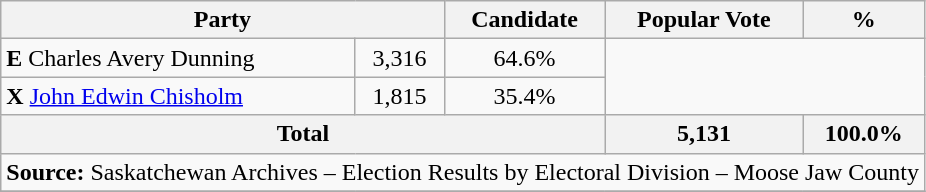<table class="wikitable">
<tr>
<th colspan="2">Party</th>
<th>Candidate</th>
<th>Popular Vote</th>
<th>%</th>
</tr>
<tr>
<td><strong>E</strong> Charles Avery Dunning</td>
<td align=center>3,316</td>
<td align=center>64.6%</td>
</tr>
<tr>
<td><strong>X</strong> <a href='#'>John Edwin Chisholm</a></td>
<td align=center>1,815</td>
<td align=center>35.4%</td>
</tr>
<tr>
<th colspan=3>Total</th>
<th>5,131</th>
<th>100.0%</th>
</tr>
<tr>
<td align="center" colspan=5><strong>Source:</strong> Saskatchewan Archives – Election Results by Electoral Division – Moose Jaw County</td>
</tr>
<tr>
</tr>
</table>
